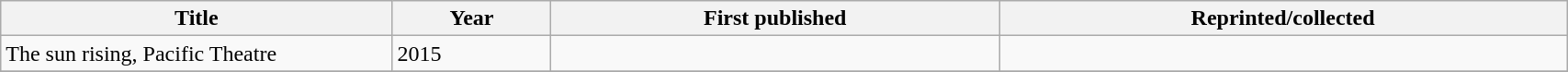<table class='wikitable sortable' width='90%'>
<tr>
<th width=25%>Title</th>
<th>Year</th>
<th>First published</th>
<th>Reprinted/collected</th>
</tr>
<tr>
<td>The sun rising, Pacific Theatre</td>
<td>2015</td>
<td></td>
<td></td>
</tr>
<tr>
</tr>
</table>
